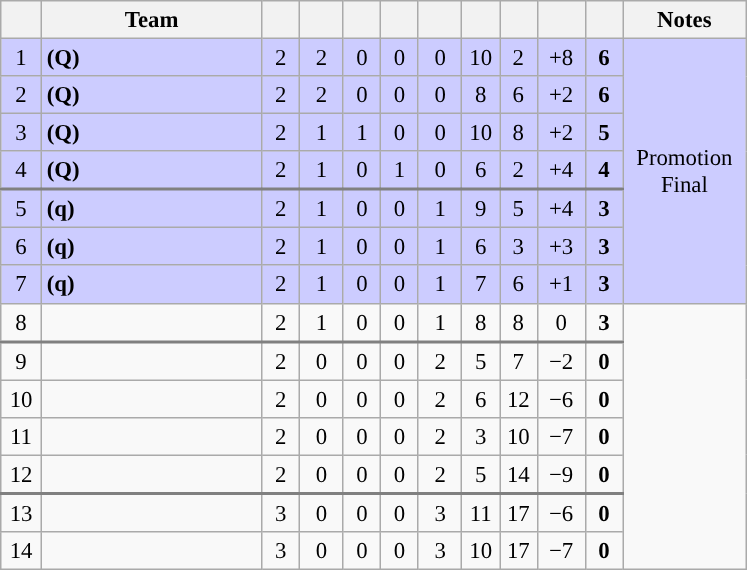<table class="wikitable" style="text-align: center; font-size: 95%;">
<tr>
<th width="20"></th>
<th width="140">Team</th>
<th width="18"></th>
<th width="22"></th>
<th width="18"></th>
<th width="18"></th>
<th width="22"></th>
<th width="18"></th>
<th width="18"></th>
<th width="25"></th>
<th width="18"></th>
<th width="75">Notes</th>
</tr>
<tr style="background-color: #ccccff">
<td>1</td>
<td align=left> <strong>(Q)</strong> </td>
<td>2</td>
<td>2</td>
<td>0</td>
<td>0</td>
<td>0</td>
<td>10</td>
<td>2</td>
<td>+8</td>
<td><strong>6</strong></td>
<td rowspan="7">Promotion Final</td>
</tr>
<tr style="background-color: #ccccff">
<td>2</td>
<td align=left> <strong>(Q)</strong> </td>
<td>2</td>
<td>2</td>
<td>0</td>
<td>0</td>
<td>0</td>
<td>8</td>
<td>6</td>
<td>+2</td>
<td><strong>6</strong></td>
</tr>
<tr style="background-color: #ccccff">
<td>3</td>
<td align=left> <strong>(Q)</strong> </td>
<td>2</td>
<td>1</td>
<td>1</td>
<td>0</td>
<td>0</td>
<td>10</td>
<td>8</td>
<td>+2</td>
<td><strong>5</strong></td>
</tr>
<tr style="background-color: #ccccff; border-bottom: 2px solid grey">
<td>4</td>
<td align=left> <strong>(Q)</strong> </td>
<td>2</td>
<td>1</td>
<td>0</td>
<td>1</td>
<td>0</td>
<td>6</td>
<td>2</td>
<td>+4</td>
<td><strong>4</strong></td>
</tr>
<tr style="background-color: #ccccff">
<td>5</td>
<td align=left> <strong>(q)</strong> </td>
<td>2</td>
<td>1</td>
<td>0</td>
<td>0</td>
<td>1</td>
<td>9</td>
<td>5</td>
<td>+4</td>
<td><strong>3</strong></td>
</tr>
<tr style="background-color: #ccccff">
<td>6</td>
<td align=left> <strong>(q)</strong> </td>
<td>2</td>
<td>1</td>
<td>0</td>
<td>0</td>
<td>1</td>
<td>6</td>
<td>3</td>
<td>+3</td>
<td><strong>3</strong></td>
</tr>
<tr style="background-color: #ccccff">
<td>7</td>
<td align=left> <strong>(q)</strong> </td>
<td>2</td>
<td>1</td>
<td>0</td>
<td>0</td>
<td>1</td>
<td>7</td>
<td>6</td>
<td>+1</td>
<td><strong>3</strong></td>
</tr>
<tr>
<td>8</td>
<td align=left> </td>
<td>2</td>
<td>1</td>
<td>0</td>
<td>0</td>
<td>1</td>
<td>8</td>
<td>8</td>
<td>0</td>
<td><strong>3</strong></td>
<td rowspan="7"></td>
</tr>
<tr style="border-top: 2px solid grey">
<td>9</td>
<td align=left> </td>
<td>2</td>
<td>0</td>
<td>0</td>
<td>0</td>
<td>2</td>
<td>5</td>
<td>7</td>
<td>−2</td>
<td><strong>0</strong></td>
</tr>
<tr>
<td>10</td>
<td align=left> </td>
<td>2</td>
<td>0</td>
<td>0</td>
<td>0</td>
<td>2</td>
<td>6</td>
<td>12</td>
<td>−6</td>
<td><strong>0</strong></td>
</tr>
<tr>
<td>11</td>
<td align=left> </td>
<td>2</td>
<td>0</td>
<td>0</td>
<td>0</td>
<td>2</td>
<td>3</td>
<td>10</td>
<td>−7</td>
<td><strong>0</strong></td>
</tr>
<tr style="border-bottom: 2px solid grey">
<td>12</td>
<td align=left> </td>
<td>2</td>
<td>0</td>
<td>0</td>
<td>0</td>
<td>2</td>
<td>5</td>
<td>14</td>
<td>−9</td>
<td><strong>0</strong></td>
</tr>
<tr>
<td>13</td>
<td align=left> </td>
<td>3</td>
<td>0</td>
<td>0</td>
<td>0</td>
<td>3</td>
<td>11</td>
<td>17</td>
<td>−6</td>
<td><strong>0</strong></td>
</tr>
<tr>
<td>14</td>
<td align=left> </td>
<td>3</td>
<td>0</td>
<td>0</td>
<td>0</td>
<td>3</td>
<td>10</td>
<td>17</td>
<td>−7</td>
<td><strong>0</strong></td>
</tr>
</table>
